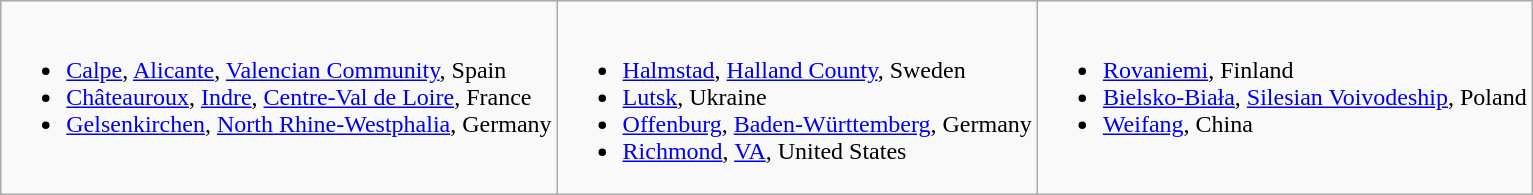<table class="wikitable">
<tr valign="top">
<td><br><ul><li> <a href='#'>Calpe</a>, <a href='#'>Alicante</a>, <a href='#'>Valencian Community</a>, Spain</li><li> <a href='#'>Châteauroux</a>, <a href='#'>Indre</a>, <a href='#'>Centre-Val de Loire</a>, France</li><li> <a href='#'>Gelsenkirchen</a>, <a href='#'>North Rhine-Westphalia</a>, Germany</li></ul></td>
<td><br><ul><li> <a href='#'>Halmstad</a>, <a href='#'>Halland County</a>, Sweden</li><li> <a href='#'>Lutsk</a>, Ukraine</li><li> <a href='#'>Offenburg</a>, <a href='#'>Baden-Württemberg</a>, Germany</li><li> <a href='#'>Richmond</a>, <a href='#'>VA</a>, United States</li></ul></td>
<td><br><ul><li> <a href='#'>Rovaniemi</a>, Finland</li><li> <a href='#'>Bielsko-Biała</a>, <a href='#'>Silesian Voivodeship</a>, Poland</li><li> <a href='#'>Weifang</a>, China</li></ul></td>
</tr>
</table>
